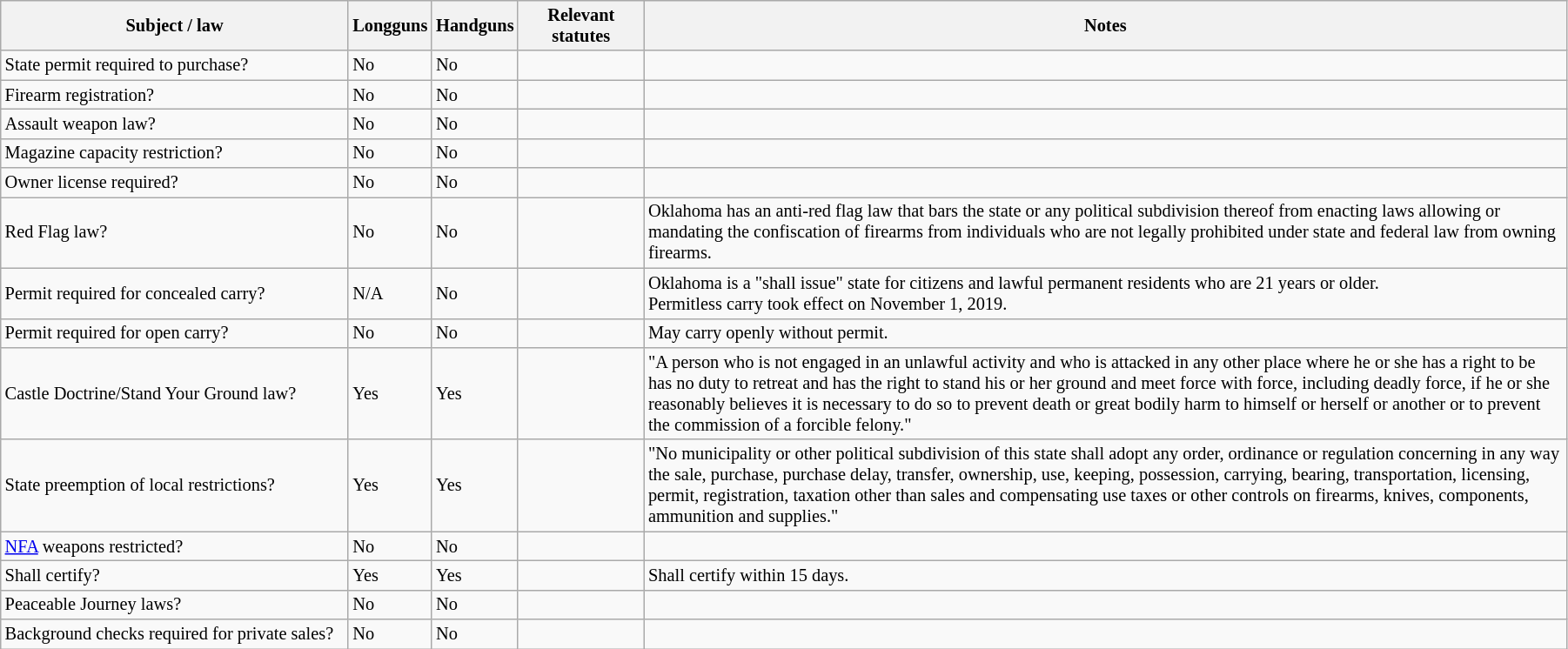<table class="wikitable" style="font-size:85%; width:95%;">
<tr>
<th scope="col" style="width:260px;">Subject / law</th>
<th scope="col" style="width:50px;">Longguns</th>
<th scope="col" style="width:50px;">Handguns</th>
<th scope="col" style="width:90px;">Relevant statutes</th>
<th>Notes</th>
</tr>
<tr>
<td>State permit required to purchase?</td>
<td>No</td>
<td>No</td>
<td></td>
<td></td>
</tr>
<tr>
<td>Firearm registration?</td>
<td>No</td>
<td>No</td>
<td></td>
<td></td>
</tr>
<tr>
<td>Assault weapon law?</td>
<td>No</td>
<td>No</td>
<td></td>
<td></td>
</tr>
<tr>
<td>Magazine capacity restriction?</td>
<td>No</td>
<td>No</td>
<td></td>
<td></td>
</tr>
<tr>
<td>Owner license required?</td>
<td>No</td>
<td>No</td>
<td></td>
<td></td>
</tr>
<tr>
<td>Red Flag law?</td>
<td>No</td>
<td>No</td>
<td></td>
<td>Oklahoma has an anti-red flag law that bars the state or any political subdivision thereof from enacting laws allowing or mandating the confiscation of firearms from individuals who are not legally prohibited under state and federal law from owning firearms.</td>
</tr>
<tr>
<td>Permit required for concealed carry?</td>
<td>N/A</td>
<td>No</td>
<td><br></td>
<td>Oklahoma is a "shall issue" state for citizens and lawful permanent residents who are 21 years or older.<br>Permitless carry took effect on November 1, 2019.</td>
</tr>
<tr>
<td>Permit required for open carry?</td>
<td>No</td>
<td>No</td>
<td></td>
<td>May carry openly without permit.</td>
</tr>
<tr>
<td>Castle Doctrine/Stand Your Ground law?</td>
<td>Yes</td>
<td>Yes</td>
<td></td>
<td>"A person who is not engaged in an unlawful activity and who is attacked in any other place where he or she has a right to be has no duty to retreat and has the right to stand his or her ground and meet force with force, including deadly force, if he or she reasonably believes it is necessary to do so to prevent death or great bodily harm to himself or herself or another or to prevent the commission of a forcible felony."</td>
</tr>
<tr>
<td>State preemption of local restrictions?</td>
<td>Yes</td>
<td>Yes</td>
<td></td>
<td>"No municipality or other political subdivision of this state shall adopt any order, ordinance or regulation concerning in any way the sale, purchase, purchase delay, transfer, ownership, use, keeping, possession, carrying, bearing, transportation, licensing, permit, registration, taxation other than sales and compensating use taxes or other controls on firearms, knives, components, ammunition and supplies."</td>
</tr>
<tr>
<td><a href='#'>NFA</a> weapons restricted?</td>
<td>No</td>
<td>No</td>
<td></td>
<td></td>
</tr>
<tr>
<td>Shall certify?</td>
<td>Yes</td>
<td>Yes</td>
<td></td>
<td>Shall certify within 15 days.</td>
</tr>
<tr>
<td>Peaceable Journey laws?</td>
<td>No</td>
<td>No</td>
<td></td>
<td></td>
</tr>
<tr>
<td>Background checks required for private sales?</td>
<td>No</td>
<td>No</td>
<td></td>
<td></td>
</tr>
</table>
